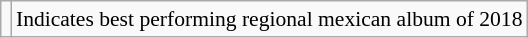<table class="wikitable" style="font-size:90%;">
<tr>
<td></td>
<td>Indicates best performing regional mexican album of 2018</td>
</tr>
</table>
